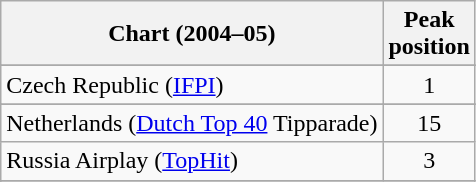<table class="wikitable sortable">
<tr>
<th>Chart (2004–05)</th>
<th>Peak<br>position</th>
</tr>
<tr>
</tr>
<tr>
</tr>
<tr>
<td>Czech Republic (<a href='#'>IFPI</a>)</td>
<td align="center">1</td>
</tr>
<tr>
</tr>
<tr>
</tr>
<tr>
</tr>
<tr>
</tr>
<tr>
<td>Netherlands (<a href='#'>Dutch Top 40</a> Tipparade)</td>
<td align="center">15</td>
</tr>
<tr>
<td>Russia Airplay (<a href='#'>TopHit</a>)</td>
<td align="center">3</td>
</tr>
<tr>
</tr>
<tr>
</tr>
<tr>
</tr>
</table>
